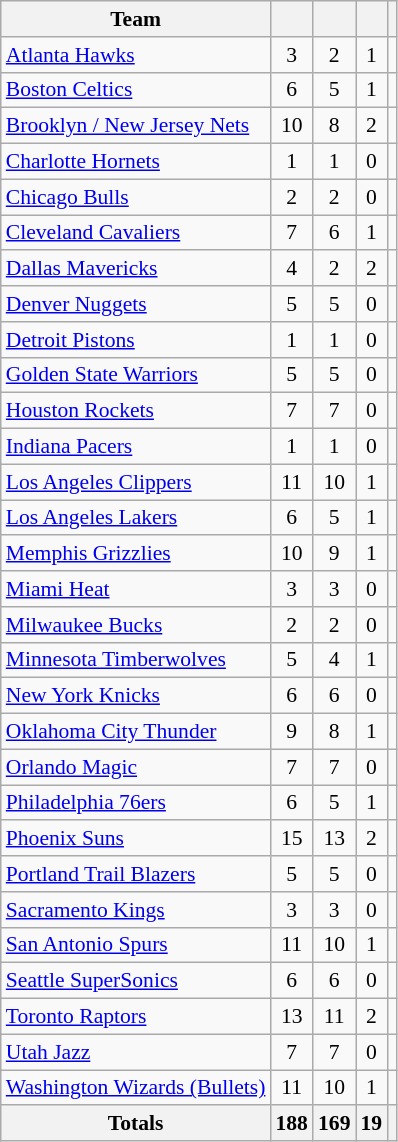<table class="wikitable sortable" style="text-align:center; font-size:90%">
<tr>
<th>Team</th>
<th></th>
<th></th>
<th></th>
<th></th>
</tr>
<tr>
<td align="left"> <a href='#'>Atlanta Hawks</a></td>
<td>3</td>
<td>2</td>
<td>1</td>
<td></td>
</tr>
<tr>
<td align="left"> <a href='#'>Boston Celtics</a></td>
<td>6</td>
<td>5</td>
<td>1</td>
<td></td>
</tr>
<tr>
<td align="left"> <a href='#'>Brooklyn / New Jersey Nets</a></td>
<td>10</td>
<td>8</td>
<td>2</td>
<td></td>
</tr>
<tr>
<td align="left"> <a href='#'>Charlotte Hornets</a></td>
<td>1</td>
<td>1</td>
<td>0</td>
<td></td>
</tr>
<tr>
<td align="left"> <a href='#'>Chicago Bulls</a></td>
<td>2</td>
<td>2</td>
<td>0</td>
<td></td>
</tr>
<tr>
<td align="left"> <a href='#'>Cleveland Cavaliers</a></td>
<td>7</td>
<td>6</td>
<td>1</td>
<td></td>
</tr>
<tr>
<td align="left"> <a href='#'>Dallas Mavericks</a></td>
<td>4</td>
<td>2</td>
<td>2</td>
<td></td>
</tr>
<tr>
<td align="left"> <a href='#'>Denver Nuggets</a></td>
<td>5</td>
<td>5</td>
<td>0</td>
<td></td>
</tr>
<tr>
<td align="left"> <a href='#'>Detroit Pistons</a></td>
<td>1</td>
<td>1</td>
<td>0</td>
<td></td>
</tr>
<tr>
<td align="left"> <a href='#'>Golden State Warriors</a></td>
<td>5</td>
<td>5</td>
<td>0</td>
<td></td>
</tr>
<tr>
<td align="left"> <a href='#'>Houston Rockets</a></td>
<td>7</td>
<td>7</td>
<td>0</td>
<td></td>
</tr>
<tr>
<td align="left"> <a href='#'>Indiana Pacers</a></td>
<td>1</td>
<td>1</td>
<td>0</td>
<td></td>
</tr>
<tr>
<td align="left"> <a href='#'>Los Angeles Clippers</a></td>
<td>11</td>
<td>10</td>
<td>1</td>
<td></td>
</tr>
<tr>
<td align="left"> <a href='#'>Los Angeles Lakers</a></td>
<td>6</td>
<td>5</td>
<td>1</td>
<td></td>
</tr>
<tr>
<td align="left"> <a href='#'>Memphis Grizzlies</a></td>
<td>10</td>
<td>9</td>
<td>1</td>
<td></td>
</tr>
<tr>
<td align="left"> <a href='#'>Miami Heat</a></td>
<td>3</td>
<td>3</td>
<td>0</td>
<td></td>
</tr>
<tr>
<td align="left"> <a href='#'>Milwaukee Bucks</a></td>
<td>2</td>
<td>2</td>
<td>0</td>
<td></td>
</tr>
<tr>
<td align="left"> <a href='#'>Minnesota Timberwolves</a></td>
<td>5</td>
<td>4</td>
<td>1</td>
<td></td>
</tr>
<tr>
<td align="left"> <a href='#'>New York Knicks</a></td>
<td>6</td>
<td>6</td>
<td>0</td>
<td></td>
</tr>
<tr>
<td align="left"> <a href='#'>Oklahoma City Thunder</a></td>
<td>9</td>
<td>8</td>
<td>1</td>
<td></td>
</tr>
<tr>
<td align="left"> <a href='#'>Orlando Magic</a></td>
<td>7</td>
<td>7</td>
<td>0</td>
<td></td>
</tr>
<tr>
<td align="left"> <a href='#'>Philadelphia 76ers</a></td>
<td>6</td>
<td>5</td>
<td>1</td>
<td></td>
</tr>
<tr>
<td align="left"> <a href='#'>Phoenix Suns</a></td>
<td>15</td>
<td>13</td>
<td>2</td>
<td></td>
</tr>
<tr>
<td align="left"> <a href='#'>Portland Trail Blazers</a></td>
<td>5</td>
<td>5</td>
<td>0</td>
<td></td>
</tr>
<tr>
<td align="left"> <a href='#'>Sacramento Kings</a></td>
<td>3</td>
<td>3</td>
<td>0</td>
<td></td>
</tr>
<tr>
<td align="left"> <a href='#'>San Antonio Spurs</a></td>
<td>11</td>
<td>10</td>
<td>1</td>
<td></td>
</tr>
<tr>
<td align="left"> <a href='#'>Seattle SuperSonics</a></td>
<td>6</td>
<td>6</td>
<td>0</td>
<td></td>
</tr>
<tr>
<td align="left"> <a href='#'>Toronto Raptors</a></td>
<td>13</td>
<td>11</td>
<td>2</td>
<td></td>
</tr>
<tr>
<td align="left"> <a href='#'>Utah Jazz</a></td>
<td>7</td>
<td>7</td>
<td>0</td>
<td></td>
</tr>
<tr>
<td align="left"> <a href='#'>Washington Wizards (Bullets)</a></td>
<td>11</td>
<td>10</td>
<td>1</td>
<td></td>
</tr>
<tr>
<th>Totals</th>
<th>188</th>
<th>169</th>
<th>19</th>
<th></th>
</tr>
</table>
